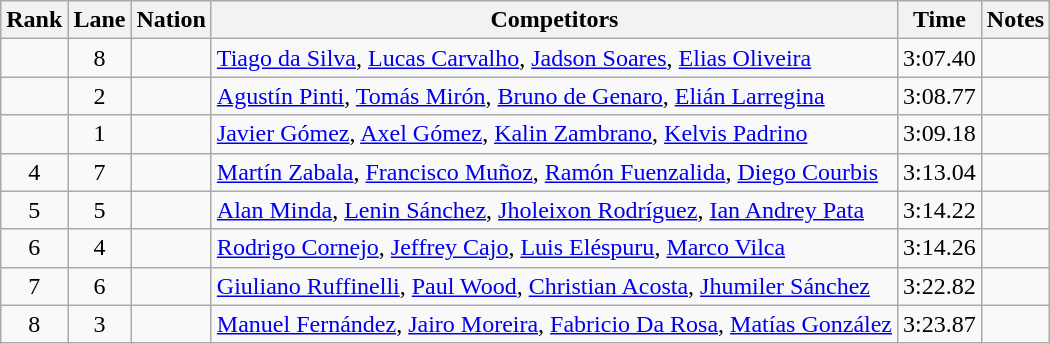<table class="wikitable sortable" style="text-align:center">
<tr>
<th>Rank</th>
<th>Lane</th>
<th>Nation</th>
<th>Competitors</th>
<th>Time</th>
<th>Notes</th>
</tr>
<tr>
<td></td>
<td>8</td>
<td align=left></td>
<td align=left><a href='#'>Tiago da Silva</a>, <a href='#'>Lucas Carvalho</a>, <a href='#'>Jadson Soares</a>, <a href='#'>Elias Oliveira</a></td>
<td>3:07.40</td>
<td></td>
</tr>
<tr>
<td></td>
<td>2</td>
<td align=left></td>
<td align=left><a href='#'>Agustín Pinti</a>, <a href='#'>Tomás Mirón</a>, <a href='#'>Bruno de Genaro</a>, <a href='#'>Elián Larregina</a></td>
<td>3:08.77</td>
<td></td>
</tr>
<tr>
<td></td>
<td>1</td>
<td align=left></td>
<td align=left><a href='#'>Javier Gómez</a>, <a href='#'>Axel Gómez</a>, <a href='#'>Kalin Zambrano</a>, <a href='#'>Kelvis Padrino</a></td>
<td>3:09.18</td>
<td></td>
</tr>
<tr>
<td>4</td>
<td>7</td>
<td align=left></td>
<td align=left><a href='#'>Martín Zabala</a>, <a href='#'>Francisco Muñoz</a>, <a href='#'>Ramón Fuenzalida</a>, <a href='#'>Diego Courbis</a></td>
<td>3:13.04</td>
<td></td>
</tr>
<tr>
<td>5</td>
<td>5</td>
<td align=left></td>
<td align=left><a href='#'>Alan Minda</a>, <a href='#'>Lenin Sánchez</a>, <a href='#'>Jholeixon Rodríguez</a>, <a href='#'>Ian Andrey Pata</a></td>
<td>3:14.22</td>
<td></td>
</tr>
<tr>
<td>6</td>
<td>4</td>
<td align=left></td>
<td align=left><a href='#'>Rodrigo Cornejo</a>, <a href='#'>Jeffrey  Cajo</a>, <a href='#'>Luis Eléspuru</a>, <a href='#'>Marco Vilca</a></td>
<td>3:14.26</td>
<td></td>
</tr>
<tr>
<td>7</td>
<td>6</td>
<td align=left></td>
<td align=left><a href='#'>Giuliano Ruffinelli</a>, <a href='#'>Paul Wood</a>, <a href='#'>Christian Acosta</a>, <a href='#'>Jhumiler Sánchez</a></td>
<td>3:22.82</td>
<td></td>
</tr>
<tr>
<td>8</td>
<td>3</td>
<td align=left></td>
<td align=left><a href='#'>Manuel Fernández</a>, <a href='#'>Jairo Moreira</a>, <a href='#'>Fabricio Da Rosa</a>, <a href='#'>Matías González</a></td>
<td>3:23.87</td>
<td></td>
</tr>
</table>
